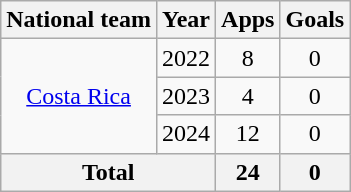<table class=wikitable style=text-align:center>
<tr>
<th>National team</th>
<th>Year</th>
<th>Apps</th>
<th>Goals</th>
</tr>
<tr>
<td rowspan="3"><a href='#'>Costa Rica</a></td>
<td>2022</td>
<td>8</td>
<td>0</td>
</tr>
<tr>
<td>2023</td>
<td>4</td>
<td>0</td>
</tr>
<tr>
<td>2024</td>
<td>12</td>
<td>0</td>
</tr>
<tr>
<th colspan=2>Total</th>
<th>24</th>
<th>0</th>
</tr>
</table>
